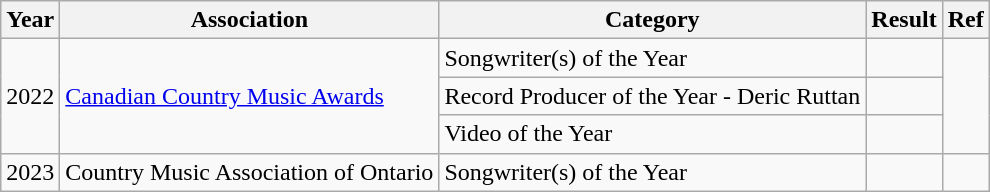<table class="wikitable">
<tr>
<th>Year</th>
<th>Association</th>
<th>Category</th>
<th>Result</th>
<th>Ref</th>
</tr>
<tr>
<td rowspan=3>2022</td>
<td rowspan=3><a href='#'>Canadian Country Music Awards</a></td>
<td>Songwriter(s) of the Year</td>
<td></td>
<td rowspan=3><br></td>
</tr>
<tr>
<td>Record Producer of the Year - Deric Ruttan</td>
<td></td>
</tr>
<tr>
<td>Video of the Year</td>
<td></td>
</tr>
<tr>
<td>2023</td>
<td>Country Music Association of Ontario</td>
<td>Songwriter(s) of the Year</td>
<td></td>
<td></td>
</tr>
</table>
